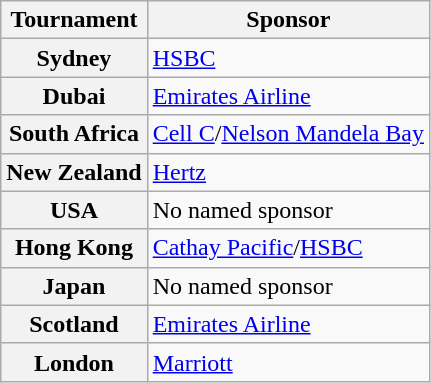<table class="wikitable">
<tr>
<th>Tournament</th>
<th>Sponsor</th>
</tr>
<tr>
<th>Sydney</th>
<td><a href='#'>HSBC</a></td>
</tr>
<tr>
<th>Dubai</th>
<td><a href='#'>Emirates Airline</a></td>
</tr>
<tr>
<th>South Africa</th>
<td><a href='#'>Cell C</a>/<a href='#'>Nelson Mandela Bay</a></td>
</tr>
<tr>
<th>New Zealand</th>
<td><a href='#'>Hertz</a></td>
</tr>
<tr>
<th>USA</th>
<td>No named sponsor</td>
</tr>
<tr>
<th>Hong Kong</th>
<td><a href='#'>Cathay Pacific</a>/<a href='#'>HSBC</a></td>
</tr>
<tr>
<th>Japan</th>
<td>No named sponsor</td>
</tr>
<tr>
<th>Scotland</th>
<td><a href='#'>Emirates Airline</a></td>
</tr>
<tr>
<th>London</th>
<td><a href='#'>Marriott</a></td>
</tr>
</table>
